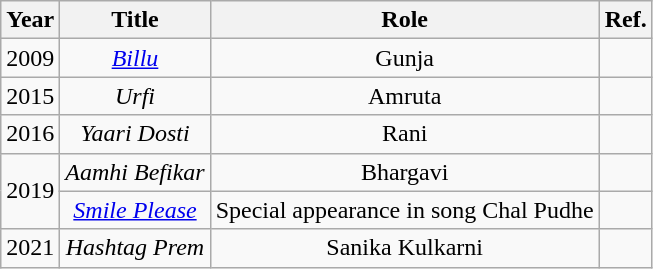<table class="wikitable sortable"style="text-align:center;">
<tr>
<th>Year</th>
<th>Title</th>
<th>Role</th>
<th>Ref.</th>
</tr>
<tr>
<td>2009</td>
<td><em><a href='#'>Billu</a></em></td>
<td>Gunja</td>
<td></td>
</tr>
<tr>
<td>2015</td>
<td><em>Urfi</em></td>
<td>Amruta</td>
<td></td>
</tr>
<tr>
<td>2016</td>
<td><em>Yaari Dosti</em></td>
<td>Rani</td>
<td></td>
</tr>
<tr>
<td rowspan="2">2019</td>
<td><em>Aamhi Befikar</em></td>
<td>Bhargavi</td>
<td></td>
</tr>
<tr>
<td><em><a href='#'>Smile Please</a></em></td>
<td>Special appearance in song Chal Pudhe</td>
<td></td>
</tr>
<tr>
<td>2021</td>
<td><em>Hashtag Prem</em></td>
<td>Sanika Kulkarni</td>
<td></td>
</tr>
</table>
